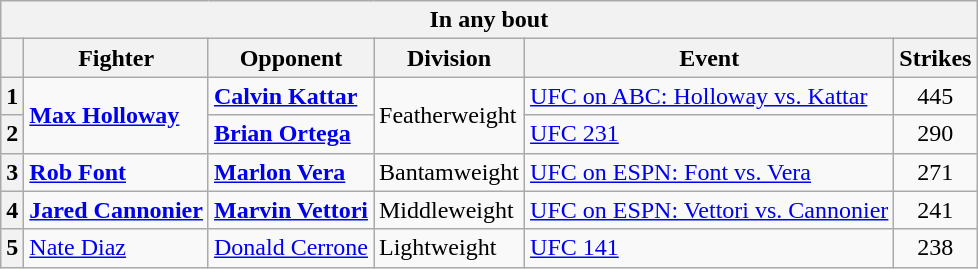<table class=wikitable>
<tr>
<th colspan=6>In any bout</th>
</tr>
<tr>
<th></th>
<th>Fighter</th>
<th>Opponent</th>
<th>Division</th>
<th>Event</th>
<th>Strikes</th>
</tr>
<tr>
<th>1</th>
<td rowspan=2> <strong><a href='#'>Max Holloway</a></strong></td>
<td> <strong><a href='#'>Calvin Kattar</a></strong></td>
<td rowspan=2>Featherweight</td>
<td><a href='#'>UFC on ABC: Holloway vs. Kattar</a></td>
<td align=center>445</td>
</tr>
<tr>
<th>2</th>
<td> <strong><a href='#'>Brian Ortega</a></strong></td>
<td><a href='#'>UFC 231</a></td>
<td align=center>290</td>
</tr>
<tr>
<th>3</th>
<td> <strong><a href='#'>Rob Font</a></strong></td>
<td> <strong><a href='#'>Marlon Vera</a></strong></td>
<td>Bantamweight</td>
<td><a href='#'>UFC on ESPN: Font vs. Vera</a></td>
<td align=center>271</td>
</tr>
<tr>
<th>4</th>
<td> <strong><a href='#'>Jared Cannonier</a></strong></td>
<td> <strong><a href='#'>Marvin Vettori</a></strong></td>
<td>Middleweight</td>
<td><a href='#'>UFC on ESPN: Vettori vs. Cannonier</a></td>
<td align=center>241</td>
</tr>
<tr>
<th>5</th>
<td> <a href='#'>Nate Diaz</a></td>
<td> <a href='#'>Donald Cerrone</a></td>
<td>Lightweight</td>
<td><a href='#'>UFC 141</a></td>
<td align=center>238</td>
</tr>
</table>
